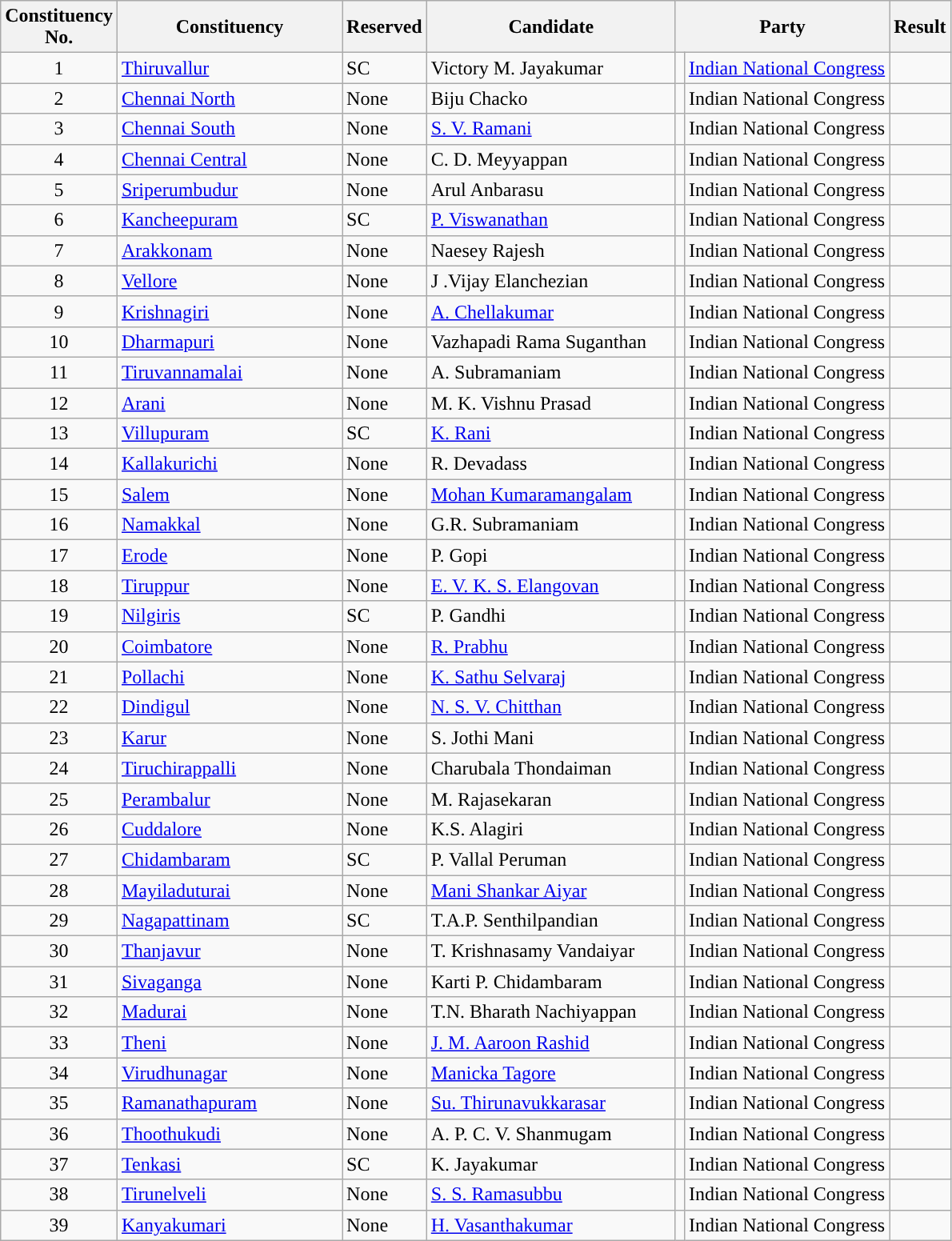<table class= "wikitable sortable">
<tr>
<th>Constituency <br> No.</th>
<th style="width:180px;">Constituency</th>
<th>Reserved</th>
<th style="width:200px;">Candidate</th>
<th colspan=2>Party</th>
<th>Result</th>
</tr>
<tr>
<td align="center">1</td>
<td><a href='#'>Thiruvallur</a></td>
<td>SC</td>
<td>Victory M. Jayakumar</td>
<td></td>
<td><a href='#'>Indian National Congress</a></td>
<td></td>
</tr>
<tr>
<td align="center">2</td>
<td><a href='#'>Chennai North</a></td>
<td>None</td>
<td>Biju Chacko</td>
<td></td>
<td>Indian National Congress</td>
<td></td>
</tr>
<tr>
<td align="center">3</td>
<td><a href='#'>Chennai South</a></td>
<td>None</td>
<td><a href='#'>S. V. Ramani</a></td>
<td></td>
<td>Indian National Congress</td>
<td></td>
</tr>
<tr>
<td align="center">4</td>
<td><a href='#'>Chennai Central</a></td>
<td>None</td>
<td>C. D. Meyyappan</td>
<td></td>
<td>Indian National Congress</td>
<td></td>
</tr>
<tr>
<td align="center">5</td>
<td><a href='#'>Sriperumbudur</a></td>
<td>None</td>
<td>Arul Anbarasu</td>
<td></td>
<td>Indian National Congress</td>
<td></td>
</tr>
<tr>
<td align="center">6</td>
<td><a href='#'>Kancheepuram</a></td>
<td>SC</td>
<td><a href='#'>P. Viswanathan</a></td>
<td></td>
<td>Indian National Congress</td>
<td></td>
</tr>
<tr>
<td align="center">7</td>
<td><a href='#'>Arakkonam</a></td>
<td>None</td>
<td>Naesey Rajesh</td>
<td></td>
<td>Indian National Congress</td>
<td></td>
</tr>
<tr>
<td align="center">8</td>
<td><a href='#'>Vellore</a></td>
<td>None</td>
<td>J .Vijay Elanchezian</td>
<td></td>
<td>Indian National Congress</td>
<td></td>
</tr>
<tr>
<td align="center">9</td>
<td><a href='#'>Krishnagiri</a></td>
<td>None</td>
<td><a href='#'>A. Chellakumar</a></td>
<td></td>
<td>Indian National Congress</td>
<td></td>
</tr>
<tr>
<td align="center">10</td>
<td><a href='#'>Dharmapuri</a></td>
<td>None</td>
<td>Vazhapadi Rama Suganthan</td>
<td></td>
<td>Indian National Congress</td>
<td></td>
</tr>
<tr>
<td align="center">11</td>
<td><a href='#'>Tiruvannamalai</a></td>
<td>None</td>
<td>A. Subramaniam</td>
<td></td>
<td>Indian National Congress</td>
<td></td>
</tr>
<tr>
<td align="center">12</td>
<td><a href='#'>Arani</a></td>
<td>None</td>
<td>M. K. Vishnu Prasad</td>
<td></td>
<td>Indian National Congress</td>
<td></td>
</tr>
<tr>
<td align="center">13</td>
<td><a href='#'>Villupuram</a></td>
<td>SC</td>
<td><a href='#'>K. Rani</a></td>
<td></td>
<td>Indian National Congress</td>
<td></td>
</tr>
<tr>
<td align="center">14</td>
<td><a href='#'>Kallakurichi</a></td>
<td>None</td>
<td>R. Devadass</td>
<td></td>
<td>Indian National Congress</td>
<td></td>
</tr>
<tr>
<td align="center">15</td>
<td><a href='#'>Salem</a></td>
<td>None</td>
<td><a href='#'>Mohan Kumaramangalam</a></td>
<td></td>
<td>Indian National Congress</td>
<td></td>
</tr>
<tr>
<td align="center">16</td>
<td><a href='#'>Namakkal</a></td>
<td>None</td>
<td>G.R. Subramaniam</td>
<td></td>
<td>Indian National Congress</td>
<td></td>
</tr>
<tr>
<td align="center">17</td>
<td><a href='#'>Erode</a></td>
<td>None</td>
<td>P. Gopi</td>
<td></td>
<td>Indian National Congress</td>
<td></td>
</tr>
<tr>
<td align="center">18</td>
<td><a href='#'>Tiruppur</a></td>
<td>None</td>
<td><a href='#'>E. V. K. S. Elangovan</a></td>
<td></td>
<td>Indian National Congress</td>
<td></td>
</tr>
<tr>
<td align="center">19</td>
<td><a href='#'>Nilgiris</a></td>
<td>SC</td>
<td>P. Gandhi</td>
<td></td>
<td>Indian National Congress</td>
<td></td>
</tr>
<tr>
<td align="center">20</td>
<td><a href='#'>Coimbatore</a></td>
<td>None</td>
<td><a href='#'>R. Prabhu</a></td>
<td></td>
<td>Indian National Congress</td>
<td></td>
</tr>
<tr>
<td align="center">21</td>
<td><a href='#'>Pollachi</a></td>
<td>None</td>
<td><a href='#'>K. Sathu Selvaraj</a></td>
<td></td>
<td>Indian National Congress</td>
<td></td>
</tr>
<tr>
<td align="center">22</td>
<td><a href='#'>Dindigul</a></td>
<td>None</td>
<td><a href='#'>N. S. V. Chitthan</a></td>
<td></td>
<td>Indian National Congress</td>
<td></td>
</tr>
<tr>
<td align="center">23</td>
<td><a href='#'>Karur</a></td>
<td>None</td>
<td>S. Jothi Mani</td>
<td></td>
<td>Indian National Congress</td>
<td></td>
</tr>
<tr>
<td align="center">24</td>
<td><a href='#'>Tiruchirappalli</a></td>
<td>None</td>
<td>Charubala Thondaiman</td>
<td></td>
<td>Indian National Congress</td>
<td></td>
</tr>
<tr>
<td align="center">25</td>
<td><a href='#'>Perambalur</a></td>
<td>None</td>
<td>M. Rajasekaran</td>
<td></td>
<td>Indian National Congress</td>
<td></td>
</tr>
<tr>
<td align="center">26</td>
<td><a href='#'>Cuddalore</a></td>
<td>None</td>
<td>K.S. Alagiri</td>
<td></td>
<td>Indian National Congress</td>
<td></td>
</tr>
<tr>
<td align="center">27</td>
<td><a href='#'>Chidambaram</a></td>
<td>SC</td>
<td>P. Vallal Peruman</td>
<td></td>
<td>Indian National Congress</td>
<td></td>
</tr>
<tr>
<td align="center">28</td>
<td><a href='#'>Mayiladuturai</a></td>
<td>None</td>
<td><a href='#'>Mani Shankar Aiyar</a></td>
<td></td>
<td>Indian National Congress</td>
<td></td>
</tr>
<tr>
<td align="center">29</td>
<td><a href='#'>Nagapattinam</a></td>
<td>SC</td>
<td>T.A.P. Senthilpandian</td>
<td></td>
<td>Indian National Congress</td>
<td></td>
</tr>
<tr>
<td align="center">30</td>
<td><a href='#'>Thanjavur</a></td>
<td>None</td>
<td>T. Krishnasamy Vandaiyar</td>
<td></td>
<td>Indian National Congress</td>
<td></td>
</tr>
<tr>
<td align="center">31</td>
<td><a href='#'>Sivaganga</a></td>
<td>None</td>
<td>Karti P. Chidambaram</td>
<td></td>
<td>Indian National Congress</td>
<td></td>
</tr>
<tr>
<td align="center">32</td>
<td><a href='#'>Madurai</a></td>
<td>None</td>
<td>T.N. Bharath Nachiyappan</td>
<td></td>
<td>Indian National Congress</td>
<td></td>
</tr>
<tr>
<td align="center">33</td>
<td><a href='#'>Theni</a></td>
<td>None</td>
<td><a href='#'>J. M. Aaroon Rashid</a></td>
<td></td>
<td>Indian National Congress</td>
<td></td>
</tr>
<tr>
<td align="center">34</td>
<td><a href='#'>Virudhunagar</a></td>
<td>None</td>
<td><a href='#'>Manicka Tagore</a></td>
<td></td>
<td>Indian National Congress</td>
<td></td>
</tr>
<tr>
<td align="center">35</td>
<td><a href='#'>Ramanathapuram</a></td>
<td>None</td>
<td><a href='#'>Su. Thirunavukkarasar</a></td>
<td></td>
<td>Indian National Congress</td>
<td></td>
</tr>
<tr>
<td align="center">36</td>
<td><a href='#'>Thoothukudi</a></td>
<td>None</td>
<td>A. P. C. V. Shanmugam</td>
<td></td>
<td>Indian National Congress</td>
<td></td>
</tr>
<tr>
<td align="center">37</td>
<td><a href='#'>Tenkasi</a></td>
<td>SC</td>
<td>K. Jayakumar</td>
<td></td>
<td>Indian National Congress</td>
<td></td>
</tr>
<tr>
<td align="center">38</td>
<td><a href='#'>Tirunelveli</a></td>
<td>None</td>
<td><a href='#'>S. S. Ramasubbu</a></td>
<td></td>
<td>Indian National Congress</td>
<td></td>
</tr>
<tr>
<td align="center">39</td>
<td><a href='#'>Kanyakumari</a></td>
<td>None</td>
<td><a href='#'>H. Vasanthakumar</a></td>
<td></td>
<td>Indian National Congress</td>
<td></td>
</tr>
</table>
